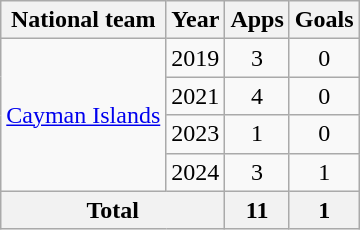<table class="wikitable" style="text-align:center">
<tr>
<th>National team</th>
<th>Year</th>
<th>Apps</th>
<th>Goals</th>
</tr>
<tr>
<td rowspan="4"><a href='#'>Cayman Islands</a></td>
<td>2019</td>
<td>3</td>
<td>0</td>
</tr>
<tr>
<td>2021</td>
<td>4</td>
<td>0</td>
</tr>
<tr>
<td>2023</td>
<td>1</td>
<td>0</td>
</tr>
<tr>
<td>2024</td>
<td>3</td>
<td>1</td>
</tr>
<tr>
<th colspan=2>Total</th>
<th>11</th>
<th>1</th>
</tr>
</table>
